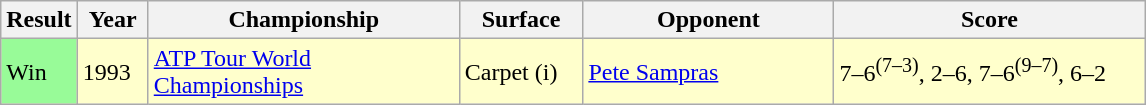<table class="sortable wikitable">
<tr>
<th style="width:40px">Result</th>
<th width=40>Year</th>
<th width=200>Championship</th>
<th width=75>Surface</th>
<th width=160>Opponent</th>
<th width=200 class="unsortable">Score</th>
</tr>
<tr style="background:#ffc;">
<td bgcolor=98FB98>Win</td>
<td>1993</td>
<td><a href='#'>ATP Tour World Championships</a></td>
<td>Carpet (i)</td>
<td> <a href='#'>Pete Sampras</a></td>
<td>7–6<sup>(7–3)</sup>, 2–6, 7–6<sup>(9–7)</sup>, 6–2</td>
</tr>
</table>
